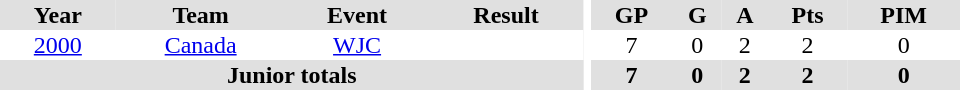<table border="0" cellpadding="1" cellspacing="0" ID="Table3" style="text-align:center; width:40em">
<tr ALIGN="center" bgcolor="#e0e0e0">
<th>Year</th>
<th>Team</th>
<th>Event</th>
<th>Result</th>
<th rowspan="99" bgcolor="#ffffff"></th>
<th>GP</th>
<th>G</th>
<th>A</th>
<th>Pts</th>
<th>PIM</th>
</tr>
<tr>
<td><a href='#'>2000</a></td>
<td><a href='#'>Canada</a></td>
<td><a href='#'>WJC</a></td>
<td></td>
<td>7</td>
<td>0</td>
<td>2</td>
<td>2</td>
<td>0</td>
</tr>
<tr bgcolor="#e0e0e0">
<th colspan="4">Junior totals</th>
<th>7</th>
<th>0</th>
<th>2</th>
<th>2</th>
<th>0</th>
</tr>
</table>
